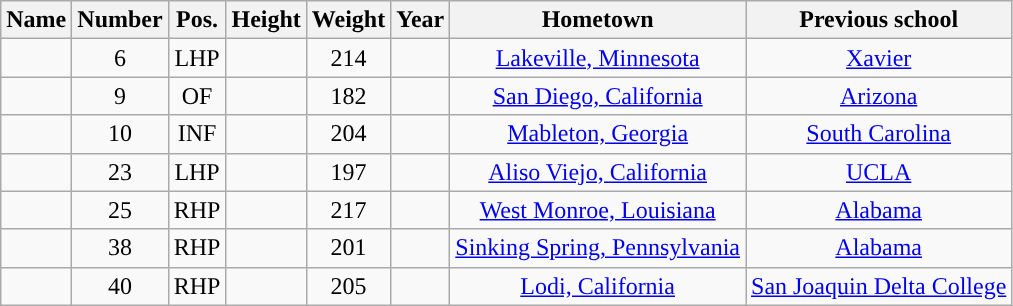<table class="wikitable sortable sortable" style="text-align: center">
<tr align=center>
<th>Name</th>
<th>Number</th>
<th>Pos.</th>
<th>Height</th>
<th>Weight</th>
<th>Year</th>
<th>Hometown</th>
<th>Previous school</th>
</tr>
<tr>
<td></td>
<td>6</td>
<td>LHP</td>
<td></td>
<td>214</td>
<td></td>
<td><a href='#'>Lakeville, Minnesota</a></td>
<td><a href='#'>Xavier</a></td>
</tr>
<tr>
<td></td>
<td>9</td>
<td>OF</td>
<td></td>
<td>182</td>
<td></td>
<td><a href='#'>San Diego, California</a></td>
<td><a href='#'>Arizona</a></td>
</tr>
<tr>
<td></td>
<td>10</td>
<td>INF</td>
<td></td>
<td>204</td>
<td></td>
<td><a href='#'>Mableton, Georgia</a></td>
<td><a href='#'>South Carolina</a></td>
</tr>
<tr>
<td></td>
<td>23</td>
<td>LHP</td>
<td></td>
<td>197</td>
<td></td>
<td><a href='#'>Aliso Viejo, California</a></td>
<td><a href='#'>UCLA</a></td>
</tr>
<tr>
<td></td>
<td>25</td>
<td>RHP</td>
<td></td>
<td>217</td>
<td></td>
<td><a href='#'>West Monroe, Louisiana</a></td>
<td><a href='#'>Alabama</a></td>
</tr>
<tr>
<td></td>
<td>38</td>
<td>RHP</td>
<td></td>
<td>201</td>
<td></td>
<td><a href='#'>Sinking Spring, Pennsylvania</a></td>
<td><a href='#'>Alabama</a></td>
</tr>
<tr>
<td></td>
<td>40</td>
<td>RHP</td>
<td></td>
<td>205</td>
<td></td>
<td><a href='#'>Lodi, California</a></td>
<td><a href='#'>San Joaquin Delta College</a></td>
</tr>
</table>
